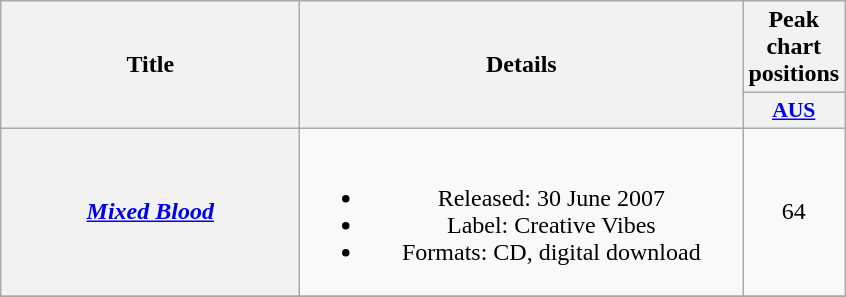<table class="wikitable plainrowheaders" style="text-align:center;">
<tr>
<th scope="col" rowspan="2" style="width:12em;">Title</th>
<th scope="col" rowspan="2" style="width:18em;">Details</th>
<th scope="col">Peak chart positions</th>
</tr>
<tr>
<th scope="col" style="width:2.8em;font-size:90%;"><a href='#'>AUS</a><br></th>
</tr>
<tr>
<th scope="row"><em><a href='#'>Mixed Blood</a></em></th>
<td><br><ul><li>Released: 30 June 2007</li><li>Label: Creative Vibes</li><li>Formats: CD, digital download</li></ul></td>
<td>64</td>
</tr>
<tr>
</tr>
</table>
